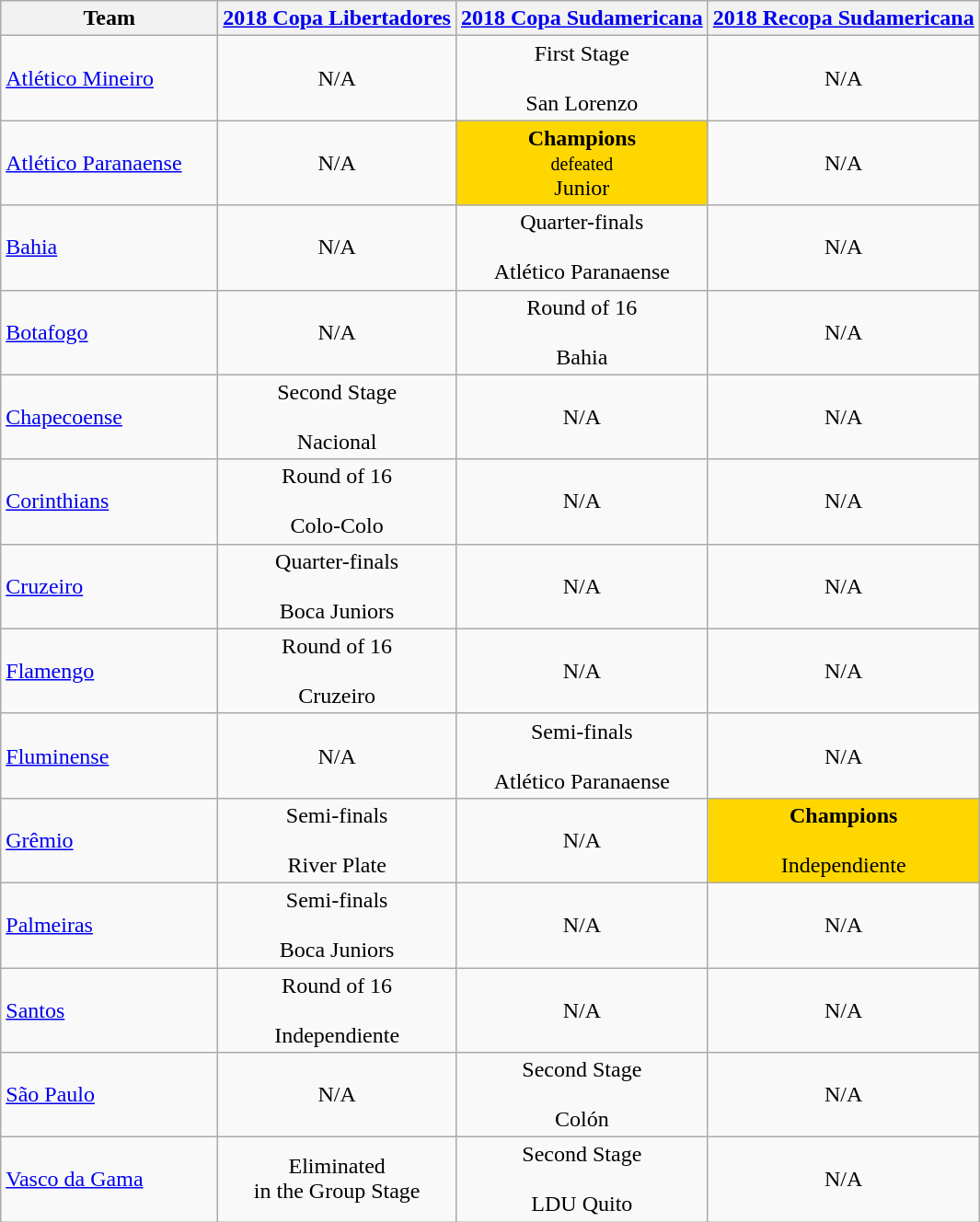<table class="wikitable">
<tr>
<th width=150>Team</th>
<th width=><a href='#'>2018 Copa Libertadores</a></th>
<th width=><a href='#'>2018 Copa Sudamericana</a></th>
<th width=><a href='#'>2018 Recopa Sudamericana</a></th>
</tr>
<tr>
<td><a href='#'>Atlético Mineiro</a></td>
<td align=center>N/A</td>
<td align=center>First Stage<br><br> San Lorenzo</td>
<td align=center>N/A</td>
</tr>
<tr>
<td><a href='#'>Atlético Paranaense</a></td>
<td align=center>N/A</td>
<td align=center bgcolor=gold><strong>Champions</strong><br><small>defeated</small><br> Junior</td>
<td align=center>N/A</td>
</tr>
<tr>
<td><a href='#'>Bahia</a></td>
<td align=center>N/A</td>
<td align=center>Quarter-finals<br><br> Atlético Paranaense</td>
<td align=center>N/A</td>
</tr>
<tr>
<td><a href='#'>Botafogo</a></td>
<td align=center>N/A</td>
<td align=center>Round of 16<br><br> Bahia</td>
<td align=center>N/A</td>
</tr>
<tr>
<td><a href='#'>Chapecoense</a></td>
<td align=center>Second Stage<br><br> Nacional</td>
<td align=center>N/A</td>
<td align=center>N/A</td>
</tr>
<tr>
<td><a href='#'>Corinthians</a></td>
<td align=center>Round of 16<br><br> Colo-Colo</td>
<td align=center>N/A</td>
<td align=center>N/A</td>
</tr>
<tr>
<td><a href='#'>Cruzeiro</a></td>
<td align=center>Quarter-finals<br><br> Boca Juniors</td>
<td align=center>N/A</td>
<td align=center>N/A</td>
</tr>
<tr>
<td><a href='#'>Flamengo</a></td>
<td align=center>Round of 16<br><br> Cruzeiro</td>
<td align=center>N/A</td>
<td align=center>N/A</td>
</tr>
<tr>
<td><a href='#'>Fluminense</a></td>
<td align=center>N/A</td>
<td align=center>Semi-finals<br><br> Atlético Paranaense</td>
<td align=center>N/A</td>
</tr>
<tr>
<td><a href='#'>Grêmio</a></td>
<td align=center>Semi-finals<br><br> River Plate</td>
<td align=center>N/A</td>
<td align=center bgcolor=gold><strong>Champions</strong><br><br> Independiente</td>
</tr>
<tr>
<td><a href='#'>Palmeiras</a></td>
<td align=center>Semi-finals<br><br> Boca Juniors</td>
<td align=center>N/A</td>
<td align=center>N/A</td>
</tr>
<tr>
<td><a href='#'>Santos</a></td>
<td align=center>Round of 16<br><br> Independiente</td>
<td align=center>N/A</td>
<td align=center>N/A</td>
</tr>
<tr>
<td><a href='#'>São Paulo</a></td>
<td align=center>N/A</td>
<td align=center>Second Stage<br><br> Colón</td>
<td align=center>N/A</td>
</tr>
<tr>
<td><a href='#'>Vasco da Gama</a></td>
<td align=center>Eliminated<br>in the Group Stage</td>
<td align=center>Second Stage<br><br> LDU Quito</td>
<td align=center>N/A</td>
</tr>
</table>
